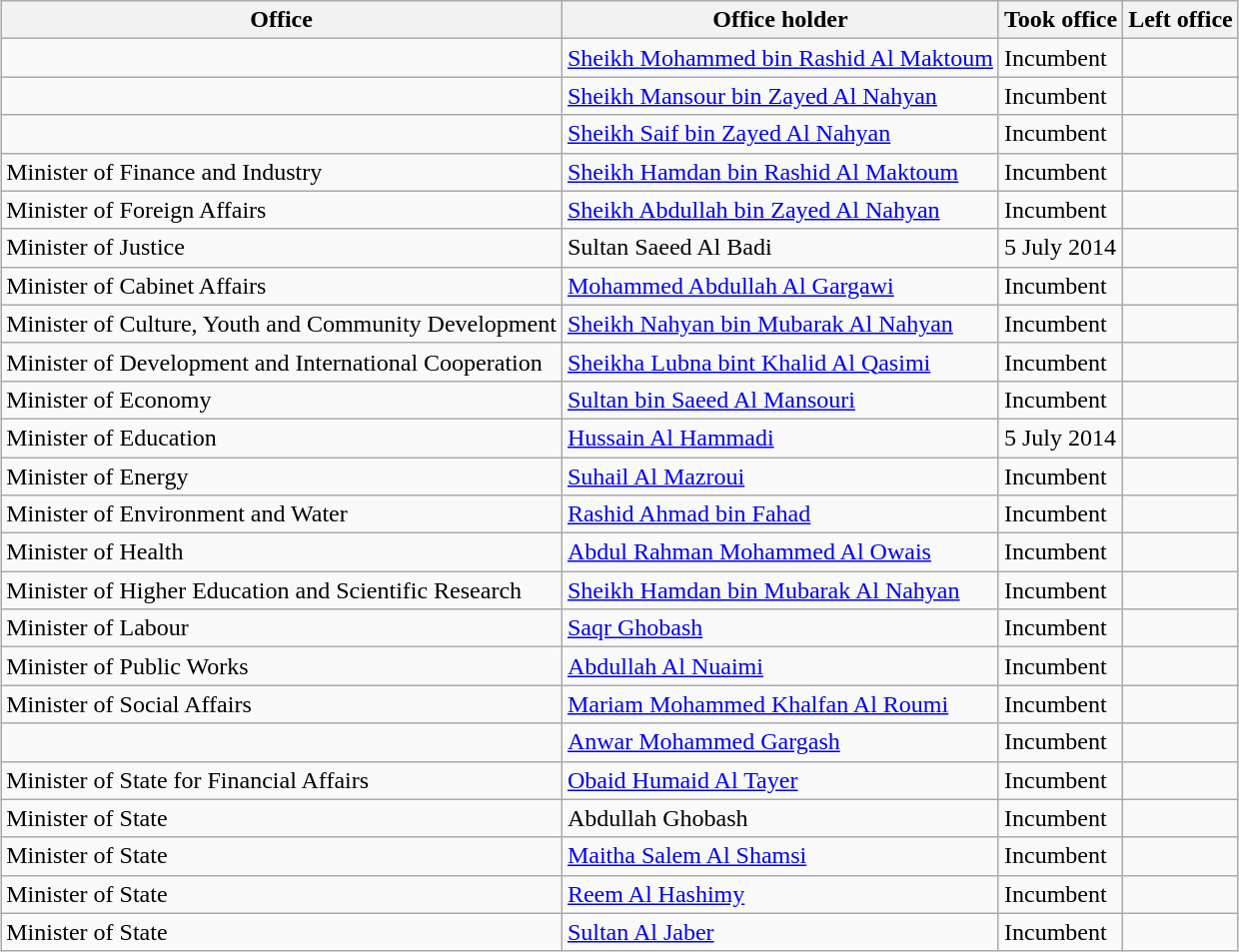<table class="wikitable" style="margin-left: auto; margin-right: auto; border: none;">
<tr>
<th>Office</th>
<th>Office holder</th>
<th>Took office</th>
<th>Left office</th>
</tr>
<tr>
<td></td>
<td><a href='#'>Sheikh Mohammed bin Rashid Al Maktoum</a></td>
<td>Incumbent</td>
<td></td>
</tr>
<tr>
<td></td>
<td><a href='#'>Sheikh Mansour bin Zayed Al Nahyan</a></td>
<td>Incumbent</td>
<td></td>
</tr>
<tr>
<td></td>
<td><a href='#'>Sheikh Saif bin Zayed Al Nahyan</a></td>
<td>Incumbent</td>
<td></td>
</tr>
<tr>
<td>Minister of Finance and Industry</td>
<td><a href='#'>Sheikh Hamdan bin Rashid Al Maktoum</a></td>
<td>Incumbent</td>
<td></td>
</tr>
<tr>
<td>Minister of Foreign Affairs</td>
<td><a href='#'>Sheikh Abdullah bin Zayed Al Nahyan</a></td>
<td>Incumbent</td>
<td></td>
</tr>
<tr>
<td>Minister of Justice</td>
<td>Sultan Saeed Al Badi</td>
<td>5 July 2014</td>
<td></td>
</tr>
<tr>
<td>Minister of Cabinet Affairs</td>
<td><a href='#'>Mohammed Abdullah Al Gargawi</a></td>
<td>Incumbent</td>
<td></td>
</tr>
<tr>
<td>Minister of Culture, Youth and Community Development</td>
<td><a href='#'>Sheikh Nahyan bin Mubarak Al Nahyan</a></td>
<td>Incumbent</td>
<td></td>
</tr>
<tr>
<td>Minister of Development and International Cooperation</td>
<td><a href='#'>Sheikha Lubna bint Khalid Al Qasimi</a></td>
<td>Incumbent</td>
<td></td>
</tr>
<tr>
<td>Minister of Economy</td>
<td><a href='#'>Sultan bin Saeed Al Mansouri</a></td>
<td>Incumbent</td>
<td></td>
</tr>
<tr>
<td>Minister of Education</td>
<td><a href='#'>Hussain Al Hammadi</a></td>
<td>5 July 2014</td>
<td></td>
</tr>
<tr>
<td>Minister of Energy</td>
<td><a href='#'>Suhail Al Mazroui</a></td>
<td>Incumbent</td>
<td></td>
</tr>
<tr>
<td>Minister of Environment and Water</td>
<td><a href='#'>Rashid Ahmad bin Fahad</a></td>
<td>Incumbent</td>
<td></td>
</tr>
<tr>
<td>Minister of Health</td>
<td><a href='#'>Abdul Rahman Mohammed Al Owais</a></td>
<td>Incumbent</td>
<td></td>
</tr>
<tr>
<td>Minister of Higher Education and Scientific Research</td>
<td><a href='#'>Sheikh Hamdan bin Mubarak Al Nahyan</a></td>
<td>Incumbent</td>
<td></td>
</tr>
<tr>
<td>Minister of Labour</td>
<td><a href='#'>Saqr Ghobash</a></td>
<td>Incumbent</td>
<td></td>
</tr>
<tr>
<td>Minister of Public Works</td>
<td><a href='#'>Abdullah Al Nuaimi</a></td>
<td>Incumbent</td>
<td></td>
</tr>
<tr>
<td>Minister of Social Affairs</td>
<td><a href='#'>Mariam Mohammed Khalfan Al Roumi</a></td>
<td>Incumbent</td>
<td></td>
</tr>
<tr>
<td></td>
<td><a href='#'>Anwar Mohammed Gargash</a></td>
<td>Incumbent</td>
<td></td>
</tr>
<tr>
<td>Minister of State for Financial Affairs</td>
<td><a href='#'>Obaid Humaid Al Tayer</a></td>
<td>Incumbent</td>
<td></td>
</tr>
<tr>
<td>Minister of State</td>
<td>Abdullah Ghobash</td>
<td>Incumbent</td>
<td></td>
</tr>
<tr>
<td>Minister of State</td>
<td><a href='#'>Maitha Salem Al Shamsi</a></td>
<td>Incumbent</td>
<td></td>
</tr>
<tr>
<td>Minister of State</td>
<td><a href='#'>Reem Al Hashimy</a></td>
<td>Incumbent</td>
<td></td>
</tr>
<tr>
<td>Minister of State</td>
<td><a href='#'>Sultan Al Jaber</a></td>
<td>Incumbent</td>
<td></td>
</tr>
</table>
